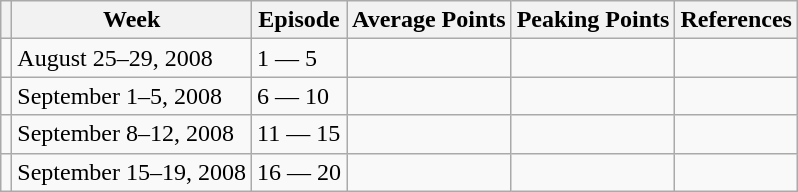<table class="wikitable">
<tr>
<th></th>
<th>Week</th>
<th>Episode</th>
<th>Average Points</th>
<th>Peaking Points</th>
<th>References</th>
</tr>
<tr>
<td></td>
<td>August 25–29, 2008</td>
<td>1 — 5</td>
<td></td>
<td></td>
<td></td>
</tr>
<tr>
<td></td>
<td>September 1–5, 2008</td>
<td>6 — 10</td>
<td></td>
<td></td>
<td></td>
</tr>
<tr>
<td></td>
<td>September 8–12, 2008</td>
<td>11 — 15</td>
<td></td>
<td></td>
<td></td>
</tr>
<tr>
<td></td>
<td>September 15–19, 2008</td>
<td>16 — 20</td>
<td></td>
<td></td>
<td></td>
</tr>
</table>
